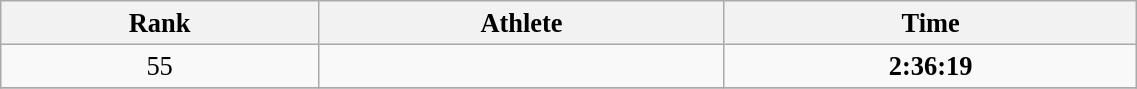<table class="wikitable" style=" text-align:center; font-size:110%;" width="60%">
<tr>
<th>Rank</th>
<th>Athlete</th>
<th>Time</th>
</tr>
<tr>
<td>55</td>
<td align=left></td>
<td><strong>2:36:19</strong></td>
</tr>
<tr>
</tr>
</table>
